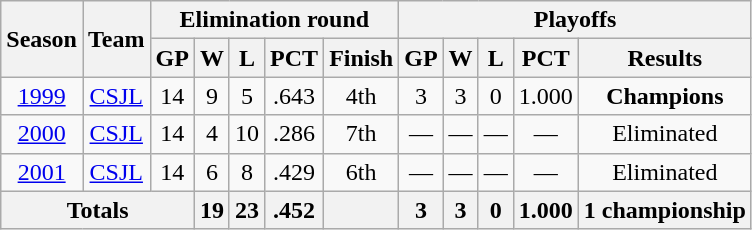<table class=wikitable style="text-align:center">
<tr>
<th rowspan=2>Season</th>
<th rowspan="2">Team</th>
<th colspan="5">Elimination round</th>
<th colspan="5">Playoffs</th>
</tr>
<tr>
<th>GP</th>
<th>W</th>
<th>L</th>
<th>PCT</th>
<th>Finish</th>
<th>GP</th>
<th>W</th>
<th>L</th>
<th>PCT</th>
<th>Results</th>
</tr>
<tr>
<td><a href='#'>1999</a></td>
<td><a href='#'>CSJL</a></td>
<td>14</td>
<td>9</td>
<td>5</td>
<td>.643</td>
<td>4th</td>
<td>3</td>
<td>3</td>
<td>0</td>
<td>1.000</td>
<td><strong>Champions</strong></td>
</tr>
<tr>
<td><a href='#'>2000</a></td>
<td><a href='#'>CSJL</a></td>
<td>14</td>
<td>4</td>
<td>10</td>
<td>.286</td>
<td>7th</td>
<td>—</td>
<td>—</td>
<td>—</td>
<td>—</td>
<td>Eliminated</td>
</tr>
<tr>
<td><a href='#'>2001</a></td>
<td><a href='#'>CSJL</a></td>
<td>14</td>
<td>6</td>
<td>8</td>
<td>.429</td>
<td>6th</td>
<td>—</td>
<td>—</td>
<td>—</td>
<td>—</td>
<td>Eliminated</td>
</tr>
<tr>
<th colspan="3">Totals</th>
<th>19</th>
<th>23</th>
<th>.452</th>
<th></th>
<th>3</th>
<th>3</th>
<th>0</th>
<th>1.000</th>
<th>1 championship</th>
</tr>
</table>
